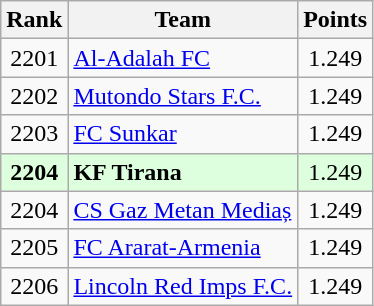<table class="wikitable" style="text-align: center;">
<tr>
<th>Rank</th>
<th>Team</th>
<th>Points</th>
</tr>
<tr>
<td>2201</td>
<td align=left> <a href='#'>Al-Adalah FC</a></td>
<td>1.249</td>
</tr>
<tr>
<td>2202</td>
<td align=left> <a href='#'>Mutondo Stars F.C.</a></td>
<td>1.249</td>
</tr>
<tr>
<td>2203</td>
<td align=left> <a href='#'>FC Sunkar</a></td>
<td>1.249</td>
</tr>
<tr style="background:#dfd;">
<td><strong>2204</strong></td>
<td align=left> <strong>KF Tirana</strong></td>
<td>1.249</td>
</tr>
<tr>
<td>2204</td>
<td align=left> <a href='#'>CS Gaz Metan Mediaș</a></td>
<td>1.249</td>
</tr>
<tr>
<td>2205</td>
<td align=left> <a href='#'>FC Ararat-Armenia</a></td>
<td>1.249</td>
</tr>
<tr>
<td>2206</td>
<td align=left> <a href='#'>Lincoln Red Imps F.C.</a></td>
<td>1.249</td>
</tr>
</table>
